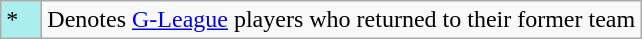<table class="wikitable">
<tr>
<td style="width:20px; background:#aee;">*</td>
<td>Denotes <a href='#'>G-League</a> players who returned to their former team</td>
</tr>
</table>
